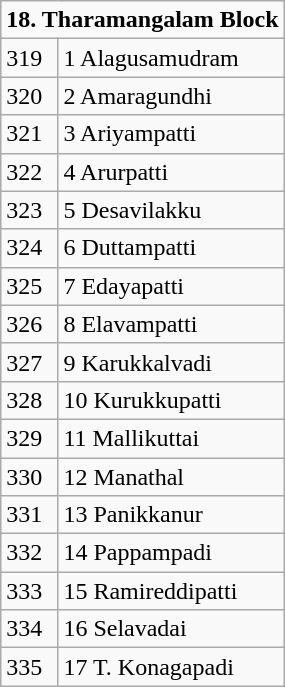<table class="wikitable">
<tr>
<td colspan="2"><strong>18. Tharamangalam Block</strong></td>
</tr>
<tr>
<td>319</td>
<td>1 Alagusamudram</td>
</tr>
<tr>
<td>320</td>
<td>2 Amaragundhi</td>
</tr>
<tr>
<td>321</td>
<td>3 Ariyampatti</td>
</tr>
<tr>
<td>322</td>
<td>4 Arurpatti</td>
</tr>
<tr>
<td>323</td>
<td>5 Desavilakku</td>
</tr>
<tr>
<td>324</td>
<td>6 Duttampatti</td>
</tr>
<tr>
<td>325</td>
<td>7 Edayapatti</td>
</tr>
<tr>
<td>326</td>
<td>8 Elavampatti</td>
</tr>
<tr>
<td>327</td>
<td>9 Karukkalvadi</td>
</tr>
<tr>
<td>328</td>
<td>10 Kurukkupatti</td>
</tr>
<tr>
<td>329</td>
<td>11 Mallikuttai</td>
</tr>
<tr>
<td>330</td>
<td>12 Manathal</td>
</tr>
<tr>
<td>331</td>
<td>13 Panikkanur</td>
</tr>
<tr>
<td>332</td>
<td>14 Pappampadi</td>
</tr>
<tr>
<td>333</td>
<td>15 Ramireddipatti</td>
</tr>
<tr>
<td>334</td>
<td>16 Selavadai</td>
</tr>
<tr>
<td>335</td>
<td>17 T. Konagapadi</td>
</tr>
</table>
